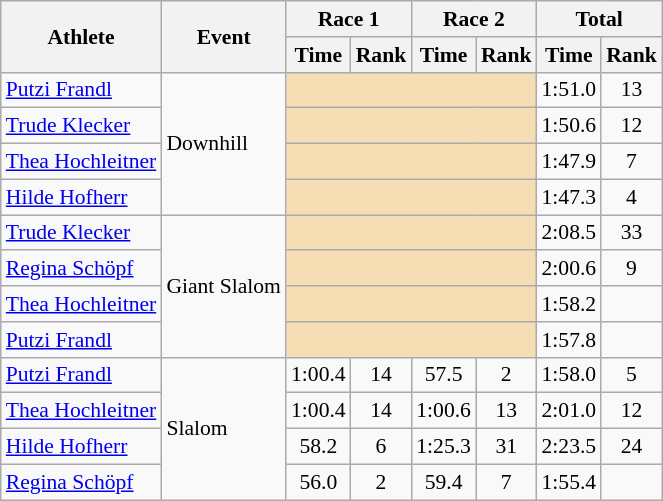<table class="wikitable" style="font-size:90%">
<tr>
<th rowspan="2">Athlete</th>
<th rowspan="2">Event</th>
<th colspan="2">Race 1</th>
<th colspan="2">Race 2</th>
<th colspan="2">Total</th>
</tr>
<tr>
<th>Time</th>
<th>Rank</th>
<th>Time</th>
<th>Rank</th>
<th>Time</th>
<th>Rank</th>
</tr>
<tr>
<td><a href='#'>Putzi Frandl</a></td>
<td rowspan="4">Downhill</td>
<td colspan="4" bgcolor="wheat"></td>
<td align="center">1:51.0</td>
<td align="center">13</td>
</tr>
<tr>
<td><a href='#'>Trude Klecker</a></td>
<td colspan="4" bgcolor="wheat"></td>
<td align="center">1:50.6</td>
<td align="center">12</td>
</tr>
<tr>
<td><a href='#'>Thea Hochleitner</a></td>
<td colspan="4" bgcolor="wheat"></td>
<td align="center">1:47.9</td>
<td align="center">7</td>
</tr>
<tr>
<td><a href='#'>Hilde Hofherr</a></td>
<td colspan="4" bgcolor="wheat"></td>
<td align="center">1:47.3</td>
<td align="center">4</td>
</tr>
<tr>
<td><a href='#'>Trude Klecker</a></td>
<td rowspan="4">Giant Slalom</td>
<td colspan="4" bgcolor="wheat"></td>
<td align="center">2:08.5</td>
<td align="center">33</td>
</tr>
<tr>
<td><a href='#'>Regina Schöpf</a></td>
<td colspan="4" bgcolor="wheat"></td>
<td align="center">2:00.6</td>
<td align="center">9</td>
</tr>
<tr>
<td><a href='#'>Thea Hochleitner</a></td>
<td colspan="4" bgcolor="wheat"></td>
<td align="center">1:58.2</td>
<td align="center"></td>
</tr>
<tr>
<td><a href='#'>Putzi Frandl</a></td>
<td colspan="4" bgcolor="wheat"></td>
<td align="center">1:57.8</td>
<td align="center"></td>
</tr>
<tr>
<td><a href='#'>Putzi Frandl</a></td>
<td rowspan="4">Slalom</td>
<td align="center">1:00.4</td>
<td align="center">14</td>
<td align="center">57.5</td>
<td align="center">2</td>
<td align="center">1:58.0</td>
<td align="center">5</td>
</tr>
<tr>
<td><a href='#'>Thea Hochleitner</a></td>
<td align="center">1:00.4</td>
<td align="center">14</td>
<td align="center">1:00.6</td>
<td align="center">13</td>
<td align="center">2:01.0</td>
<td align="center">12</td>
</tr>
<tr>
<td><a href='#'>Hilde Hofherr</a></td>
<td align="center">58.2</td>
<td align="center">6</td>
<td align="center">1:25.3</td>
<td align="center">31</td>
<td align="center">2:23.5</td>
<td align="center">24</td>
</tr>
<tr>
<td><a href='#'>Regina Schöpf</a></td>
<td align="center">56.0</td>
<td align="center">2</td>
<td align="center">59.4</td>
<td align="center">7</td>
<td align="center">1:55.4</td>
<td align="center"></td>
</tr>
</table>
